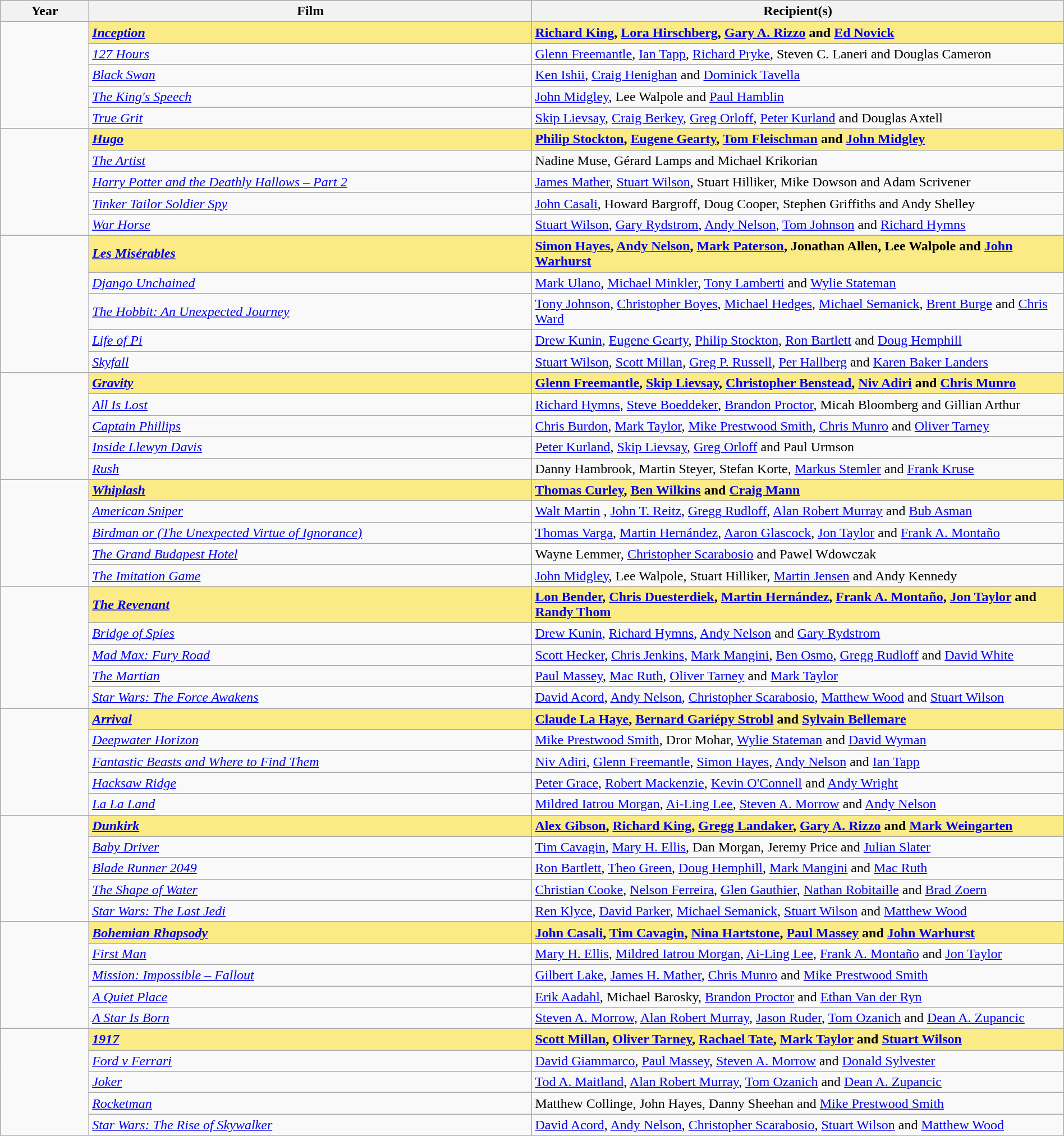<table class="wikitable" style="width:100%;" cellpadding="5">
<tr>
<th style="width:5%;">Year</th>
<th style="width:25%;">Film</th>
<th style="width:30%;">Recipient(s)</th>
</tr>
<tr>
<td rowspan="5"></td>
<td style="background:#FAEB86"><strong><em><a href='#'>Inception</a></em></strong></td>
<td style="background:#FAEB86"><strong><a href='#'>Richard King</a>, <a href='#'>Lora Hirschberg</a>, <a href='#'>Gary A. Rizzo</a> and <a href='#'>Ed Novick</a></strong></td>
</tr>
<tr>
<td><em><a href='#'>127 Hours</a></em></td>
<td><a href='#'>Glenn Freemantle</a>, <a href='#'>Ian Tapp</a>, <a href='#'>Richard Pryke</a>, Steven C. Laneri and Douglas Cameron</td>
</tr>
<tr>
<td><em><a href='#'>Black Swan</a></em></td>
<td><a href='#'>Ken Ishii</a>, <a href='#'>Craig Henighan</a> and <a href='#'>Dominick Tavella</a></td>
</tr>
<tr>
<td><em><a href='#'>The King's Speech</a></em></td>
<td><a href='#'>John Midgley</a>, Lee Walpole and <a href='#'>Paul Hamblin</a></td>
</tr>
<tr>
<td><em><a href='#'>True Grit</a></em></td>
<td><a href='#'>Skip Lievsay</a>, <a href='#'>Craig Berkey</a>, <a href='#'>Greg Orloff</a>, <a href='#'>Peter Kurland</a> and Douglas Axtell</td>
</tr>
<tr>
<td rowspan="5"></td>
<td style="background:#FAEB86"><strong><em><a href='#'>Hugo</a></em></strong></td>
<td style="background:#FAEB86"><strong><a href='#'>Philip Stockton</a>, <a href='#'>Eugene Gearty</a>, <a href='#'>Tom Fleischman</a> and <a href='#'>John Midgley</a></strong></td>
</tr>
<tr>
<td><em><a href='#'>The Artist</a></em></td>
<td>Nadine Muse, Gérard Lamps and Michael Krikorian</td>
</tr>
<tr>
<td><em><a href='#'>Harry Potter and the Deathly Hallows – Part 2</a></em></td>
<td><a href='#'>James Mather</a>, <a href='#'>Stuart Wilson</a>, Stuart Hilliker, Mike Dowson and Adam Scrivener</td>
</tr>
<tr>
<td><em><a href='#'>Tinker Tailor Soldier Spy</a></em></td>
<td><a href='#'>John Casali</a>, Howard Bargroff, Doug Cooper, Stephen Griffiths and Andy Shelley</td>
</tr>
<tr>
<td><em><a href='#'>War Horse</a></em></td>
<td><a href='#'>Stuart Wilson</a>, <a href='#'>Gary Rydstrom</a>, <a href='#'>Andy Nelson</a>, <a href='#'>Tom Johnson</a> and <a href='#'>Richard Hymns</a></td>
</tr>
<tr>
<td rowspan="5"></td>
<td style="background:#FAEB86"><strong><em><a href='#'>Les Misérables</a></em></strong></td>
<td style="background:#FAEB86"><strong><a href='#'>Simon Hayes</a>, <a href='#'>Andy Nelson</a>, <a href='#'>Mark Paterson</a>, Jonathan Allen, Lee Walpole and <a href='#'>John Warhurst</a></strong></td>
</tr>
<tr>
<td><em><a href='#'>Django Unchained</a></em></td>
<td><a href='#'>Mark Ulano</a>, <a href='#'>Michael Minkler</a>, <a href='#'>Tony Lamberti</a> and <a href='#'>Wylie Stateman</a></td>
</tr>
<tr>
<td><em><a href='#'>The Hobbit: An Unexpected Journey</a></em></td>
<td><a href='#'>Tony Johnson</a>, <a href='#'>Christopher Boyes</a>, <a href='#'>Michael Hedges</a>, <a href='#'>Michael Semanick</a>, <a href='#'>Brent Burge</a> and <a href='#'>Chris Ward</a></td>
</tr>
<tr>
<td><em><a href='#'>Life of Pi</a></em></td>
<td><a href='#'>Drew Kunin</a>, <a href='#'>Eugene Gearty</a>, <a href='#'>Philip Stockton</a>, <a href='#'>Ron Bartlett</a> and <a href='#'>Doug Hemphill</a></td>
</tr>
<tr>
<td><em><a href='#'>Skyfall</a></em></td>
<td><a href='#'>Stuart Wilson</a>, <a href='#'>Scott Millan</a>, <a href='#'>Greg P. Russell</a>, <a href='#'>Per Hallberg</a> and <a href='#'>Karen Baker Landers</a></td>
</tr>
<tr>
<td rowspan="5"></td>
<td style="background:#FAEB86"><strong><em><a href='#'>Gravity</a></em></strong></td>
<td style="background:#FAEB86"><strong><a href='#'>Glenn Freemantle</a>, <a href='#'>Skip Lievsay</a>, <a href='#'>Christopher Benstead</a>, <a href='#'>Niv Adiri</a> and <a href='#'>Chris Munro</a></strong></td>
</tr>
<tr>
<td><em><a href='#'>All Is Lost</a></em></td>
<td><a href='#'>Richard Hymns</a>, <a href='#'>Steve Boeddeker</a>, <a href='#'>Brandon Proctor</a>, Micah Bloomberg and Gillian Arthur</td>
</tr>
<tr>
<td><em><a href='#'>Captain Phillips</a></em></td>
<td><a href='#'>Chris Burdon</a>, <a href='#'>Mark Taylor</a>, <a href='#'>Mike Prestwood Smith</a>, <a href='#'>Chris Munro</a> and <a href='#'>Oliver Tarney</a></td>
</tr>
<tr>
<td><em><a href='#'>Inside Llewyn Davis</a></em></td>
<td><a href='#'>Peter Kurland</a>, <a href='#'>Skip Lievsay</a>, <a href='#'>Greg Orloff</a> and Paul Urmson</td>
</tr>
<tr>
<td><em><a href='#'>Rush</a></em></td>
<td>Danny Hambrook, Martin Steyer, Stefan Korte, <a href='#'>Markus Stemler</a> and <a href='#'>Frank Kruse</a></td>
</tr>
<tr>
<td rowspan="5"></td>
<td style="background:#FAEB86"><strong><em><a href='#'>Whiplash</a></em></strong></td>
<td style="background:#FAEB86"><strong><a href='#'>Thomas Curley</a>, <a href='#'>Ben Wilkins</a> and <a href='#'>Craig Mann</a></strong></td>
</tr>
<tr>
<td><em><a href='#'>American Sniper</a></em></td>
<td><a href='#'>Walt Martin</a> , <a href='#'>John T. Reitz</a>, <a href='#'>Gregg Rudloff</a>, <a href='#'>Alan Robert Murray</a> and <a href='#'>Bub Asman</a></td>
</tr>
<tr>
<td><em><a href='#'>Birdman or (The Unexpected Virtue of Ignorance)</a></em></td>
<td><a href='#'>Thomas Varga</a>, <a href='#'>Martin Hernández</a>, <a href='#'>Aaron Glascock</a>, <a href='#'>Jon Taylor</a> and <a href='#'>Frank A. Montaño</a></td>
</tr>
<tr>
<td><em><a href='#'>The Grand Budapest Hotel</a></em></td>
<td>Wayne Lemmer, <a href='#'>Christopher Scarabosio</a> and Pawel Wdowczak</td>
</tr>
<tr>
<td><em><a href='#'>The Imitation Game</a></em></td>
<td><a href='#'>John Midgley</a>, Lee Walpole, Stuart Hilliker, <a href='#'>Martin Jensen</a> and Andy Kennedy</td>
</tr>
<tr>
<td rowspan="5"></td>
<td style="background:#FAEB86"><strong><em><a href='#'>The Revenant</a></em></strong></td>
<td style="background:#FAEB86"><strong><a href='#'>Lon Bender</a>, <a href='#'>Chris Duesterdiek</a>, <a href='#'>Martin Hernández</a>, <a href='#'>Frank A. Montaño</a>, <a href='#'>Jon Taylor</a> and <a href='#'>Randy Thom</a></strong></td>
</tr>
<tr>
<td><em><a href='#'>Bridge of Spies</a></em></td>
<td><a href='#'>Drew Kunin</a>, <a href='#'>Richard Hymns</a>, <a href='#'>Andy Nelson</a> and <a href='#'>Gary Rydstrom</a></td>
</tr>
<tr>
<td><em><a href='#'>Mad Max: Fury Road</a></em></td>
<td><a href='#'>Scott Hecker</a>, <a href='#'>Chris Jenkins</a>, <a href='#'>Mark Mangini</a>, <a href='#'>Ben Osmo</a>, <a href='#'>Gregg Rudloff</a> and <a href='#'>David White</a></td>
</tr>
<tr>
<td><em><a href='#'>The Martian</a></em></td>
<td><a href='#'>Paul Massey</a>, <a href='#'>Mac Ruth</a>, <a href='#'>Oliver Tarney</a> and <a href='#'>Mark Taylor</a></td>
</tr>
<tr>
<td><em><a href='#'>Star Wars: The Force Awakens</a></em></td>
<td><a href='#'>David Acord</a>, <a href='#'>Andy Nelson</a>, <a href='#'>Christopher Scarabosio</a>, <a href='#'>Matthew Wood</a> and <a href='#'>Stuart Wilson</a></td>
</tr>
<tr>
<td rowspan="5"></td>
<td style="background:#FAEB86"><strong><em><a href='#'>Arrival</a></em></strong></td>
<td style="background:#FAEB86"><strong><a href='#'>Claude La Haye</a>, <a href='#'>Bernard Gariépy Strobl</a> and <a href='#'>Sylvain Bellemare</a></strong></td>
</tr>
<tr>
<td><em><a href='#'>Deepwater Horizon</a></em></td>
<td><a href='#'>Mike Prestwood Smith</a>, Dror Mohar, <a href='#'>Wylie Stateman</a> and <a href='#'>David Wyman</a></td>
</tr>
<tr>
<td><em><a href='#'>Fantastic Beasts and Where to Find Them</a></em></td>
<td><a href='#'>Niv Adiri</a>, <a href='#'>Glenn Freemantle</a>, <a href='#'>Simon Hayes</a>, <a href='#'>Andy Nelson</a> and <a href='#'>Ian Tapp</a></td>
</tr>
<tr>
<td><em><a href='#'>Hacksaw Ridge</a></em></td>
<td><a href='#'>Peter Grace</a>, <a href='#'>Robert Mackenzie</a>, <a href='#'>Kevin O'Connell</a> and <a href='#'>Andy Wright</a></td>
</tr>
<tr>
<td><em><a href='#'>La La Land</a></em></td>
<td><a href='#'>Mildred Iatrou Morgan</a>, <a href='#'>Ai-Ling Lee</a>, <a href='#'>Steven A. Morrow</a> and <a href='#'>Andy Nelson</a></td>
</tr>
<tr>
<td rowspan="5"></td>
<td style="background:#FAEB86"><strong><em><a href='#'>Dunkirk</a></em></strong></td>
<td style="background:#FAEB86"><strong><a href='#'>Alex Gibson</a>, <a href='#'>Richard King</a>, <a href='#'>Gregg Landaker</a>, <a href='#'>Gary A. Rizzo</a> and <a href='#'>Mark Weingarten</a></strong></td>
</tr>
<tr>
<td><em><a href='#'>Baby Driver</a></em></td>
<td><a href='#'>Tim Cavagin</a>, <a href='#'>Mary H. Ellis</a>, Dan Morgan, Jeremy Price and <a href='#'>Julian Slater</a></td>
</tr>
<tr>
<td><em><a href='#'>Blade Runner 2049</a></em></td>
<td><a href='#'>Ron Bartlett</a>, <a href='#'>Theo Green</a>, <a href='#'>Doug Hemphill</a>, <a href='#'>Mark Mangini</a> and <a href='#'>Mac Ruth</a></td>
</tr>
<tr>
<td><em><a href='#'>The Shape of Water</a></em></td>
<td><a href='#'>Christian Cooke</a>, <a href='#'>Nelson Ferreira</a>, <a href='#'>Glen Gauthier</a>, <a href='#'>Nathan Robitaille</a> and <a href='#'>Brad Zoern</a></td>
</tr>
<tr>
<td><em><a href='#'>Star Wars: The Last Jedi</a></em></td>
<td><a href='#'>Ren Klyce</a>, <a href='#'>David Parker</a>, <a href='#'>Michael Semanick</a>, <a href='#'>Stuart Wilson</a> and <a href='#'>Matthew Wood</a></td>
</tr>
<tr>
<td rowspan="5"></td>
<td style="background:#FAEB86"><strong><em><a href='#'>Bohemian Rhapsody</a></em></strong></td>
<td style="background:#FAEB86"><strong><a href='#'>John Casali</a>, <a href='#'>Tim Cavagin</a>, <a href='#'>Nina Hartstone</a>, <a href='#'>Paul Massey</a> and <a href='#'>John Warhurst</a></strong></td>
</tr>
<tr>
<td><em><a href='#'>First Man</a></em></td>
<td><a href='#'>Mary H. Ellis</a>, <a href='#'>Mildred Iatrou Morgan</a>, <a href='#'>Ai-Ling Lee</a>, <a href='#'>Frank A. Montaño</a> and <a href='#'>Jon Taylor</a></td>
</tr>
<tr>
<td><em><a href='#'>Mission: Impossible – Fallout</a></em></td>
<td><a href='#'>Gilbert Lake</a>, <a href='#'>James H. Mather</a>, <a href='#'>Chris Munro</a> and <a href='#'>Mike Prestwood Smith</a></td>
</tr>
<tr>
<td><em><a href='#'>A Quiet Place</a></em></td>
<td><a href='#'>Erik Aadahl</a>, Michael Barosky, <a href='#'>Brandon Proctor</a> and <a href='#'>Ethan Van der Ryn</a></td>
</tr>
<tr>
<td><em><a href='#'>A Star Is Born</a></em></td>
<td><a href='#'>Steven A. Morrow</a>, <a href='#'>Alan Robert Murray</a>, <a href='#'>Jason Ruder</a>, <a href='#'>Tom Ozanich</a> and <a href='#'>Dean A. Zupancic</a></td>
</tr>
<tr>
<td rowspan="5"></td>
<td style="background:#FAEB86"><strong><em><a href='#'>1917</a></em></strong></td>
<td style="background:#FAEB86"><strong><a href='#'>Scott Millan</a>, <a href='#'>Oliver Tarney</a>, <a href='#'>Rachael Tate</a>, <a href='#'>Mark Taylor</a> and <a href='#'>Stuart Wilson</a></strong></td>
</tr>
<tr>
<td><em><a href='#'>Ford v Ferrari</a></em></td>
<td><a href='#'>David Giammarco</a>, <a href='#'>Paul Massey</a>, <a href='#'>Steven A. Morrow</a> and <a href='#'>Donald Sylvester</a></td>
</tr>
<tr>
<td><em><a href='#'>Joker</a></em></td>
<td><a href='#'>Tod A. Maitland</a>, <a href='#'>Alan Robert Murray</a>, <a href='#'>Tom Ozanich</a> and <a href='#'>Dean A. Zupancic</a></td>
</tr>
<tr>
<td><em><a href='#'>Rocketman</a></em></td>
<td>Matthew Collinge, John Hayes, Danny Sheehan and <a href='#'>Mike Prestwood Smith</a></td>
</tr>
<tr>
<td><em><a href='#'>Star Wars: The Rise of Skywalker</a></em></td>
<td><a href='#'>David Acord</a>, <a href='#'>Andy Nelson</a>, <a href='#'>Christopher Scarabosio</a>, <a href='#'>Stuart Wilson</a> and <a href='#'>Matthew Wood</a></td>
</tr>
</table>
